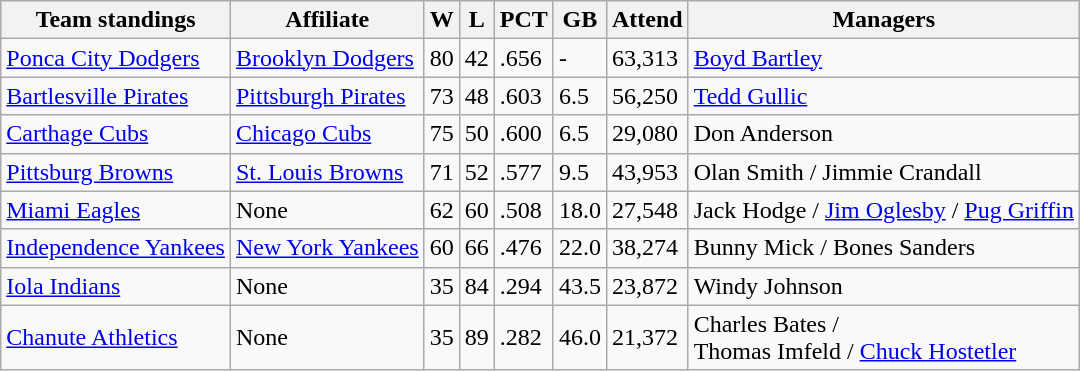<table class="wikitable">
<tr>
<th>Team standings</th>
<th>Affiliate</th>
<th>W</th>
<th>L</th>
<th>PCT</th>
<th>GB</th>
<th>Attend</th>
<th>Managers</th>
</tr>
<tr>
<td><a href='#'>Ponca City Dodgers</a></td>
<td><a href='#'>Brooklyn Dodgers</a></td>
<td>80</td>
<td>42</td>
<td>.656</td>
<td>-</td>
<td>63,313</td>
<td><a href='#'>Boyd Bartley</a></td>
</tr>
<tr>
<td><a href='#'>Bartlesville Pirates</a></td>
<td><a href='#'>Pittsburgh Pirates</a></td>
<td>73</td>
<td>48</td>
<td>.603</td>
<td>6.5</td>
<td>56,250</td>
<td><a href='#'>Tedd Gullic</a></td>
</tr>
<tr>
<td><a href='#'>Carthage Cubs</a></td>
<td><a href='#'>Chicago Cubs</a></td>
<td>75</td>
<td>50</td>
<td>.600</td>
<td>6.5</td>
<td>29,080</td>
<td>Don Anderson</td>
</tr>
<tr>
<td><a href='#'>Pittsburg Browns</a></td>
<td><a href='#'>St. Louis Browns</a></td>
<td>71</td>
<td>52</td>
<td>.577</td>
<td>9.5</td>
<td>43,953</td>
<td>Olan Smith / Jimmie Crandall</td>
</tr>
<tr>
<td><a href='#'>Miami Eagles</a></td>
<td>None</td>
<td>62</td>
<td>60</td>
<td>.508</td>
<td>18.0</td>
<td>27,548</td>
<td>Jack Hodge / <a href='#'>Jim Oglesby</a> / <a href='#'>Pug Griffin</a></td>
</tr>
<tr>
<td><a href='#'>Independence Yankees</a></td>
<td><a href='#'>New York Yankees</a></td>
<td>60</td>
<td>66</td>
<td>.476</td>
<td>22.0</td>
<td>38,274</td>
<td>Bunny Mick / Bones Sanders</td>
</tr>
<tr>
<td><a href='#'>Iola Indians</a></td>
<td>None</td>
<td>35</td>
<td>84</td>
<td>.294</td>
<td>43.5</td>
<td>23,872</td>
<td>Windy Johnson</td>
</tr>
<tr>
<td><a href='#'>Chanute Athletics</a></td>
<td>None</td>
<td>35</td>
<td>89</td>
<td>.282</td>
<td>46.0</td>
<td>21,372</td>
<td>Charles Bates /<br>Thomas Imfeld / <a href='#'>Chuck Hostetler</a></td>
</tr>
</table>
